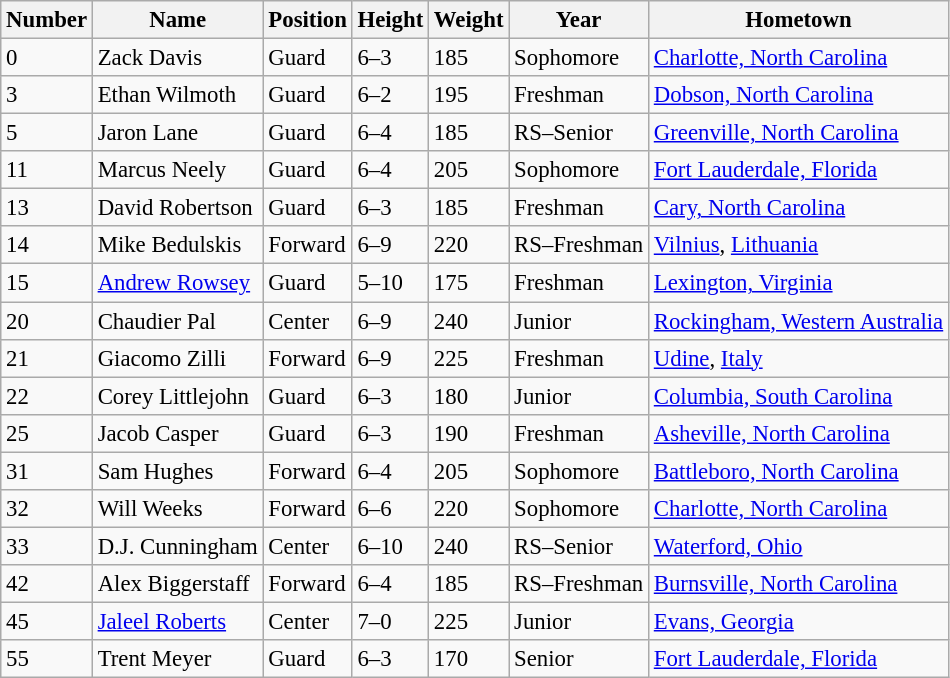<table class="wikitable sortable" style="font-size: 95%;">
<tr>
<th>Number</th>
<th>Name</th>
<th>Position</th>
<th>Height</th>
<th>Weight</th>
<th>Year</th>
<th>Hometown</th>
</tr>
<tr>
<td>0</td>
<td>Zack Davis</td>
<td>Guard</td>
<td>6–3</td>
<td>185</td>
<td>Sophomore</td>
<td><a href='#'>Charlotte, North Carolina</a></td>
</tr>
<tr>
<td>3</td>
<td>Ethan Wilmoth</td>
<td>Guard</td>
<td>6–2</td>
<td>195</td>
<td>Freshman</td>
<td><a href='#'>Dobson, North Carolina</a></td>
</tr>
<tr>
<td>5</td>
<td>Jaron Lane</td>
<td>Guard</td>
<td>6–4</td>
<td>185</td>
<td>RS–Senior</td>
<td><a href='#'>Greenville, North Carolina</a></td>
</tr>
<tr>
<td>11</td>
<td>Marcus Neely</td>
<td>Guard</td>
<td>6–4</td>
<td>205</td>
<td>Sophomore</td>
<td><a href='#'>Fort Lauderdale, Florida</a></td>
</tr>
<tr>
<td>13</td>
<td>David Robertson</td>
<td>Guard</td>
<td>6–3</td>
<td>185</td>
<td>Freshman</td>
<td><a href='#'>Cary, North Carolina</a></td>
</tr>
<tr>
<td>14</td>
<td>Mike Bedulskis</td>
<td>Forward</td>
<td>6–9</td>
<td>220</td>
<td>RS–Freshman</td>
<td><a href='#'>Vilnius</a>, <a href='#'>Lithuania</a></td>
</tr>
<tr>
<td>15</td>
<td><a href='#'>Andrew Rowsey</a></td>
<td>Guard</td>
<td>5–10</td>
<td>175</td>
<td>Freshman</td>
<td><a href='#'>Lexington, Virginia</a></td>
</tr>
<tr>
<td>20</td>
<td>Chaudier Pal</td>
<td>Center</td>
<td>6–9</td>
<td>240</td>
<td>Junior</td>
<td><a href='#'>Rockingham, Western Australia</a></td>
</tr>
<tr>
<td>21</td>
<td>Giacomo Zilli</td>
<td>Forward</td>
<td>6–9</td>
<td>225</td>
<td>Freshman</td>
<td><a href='#'>Udine</a>, <a href='#'>Italy</a></td>
</tr>
<tr>
<td>22</td>
<td>Corey Littlejohn</td>
<td>Guard</td>
<td>6–3</td>
<td>180</td>
<td>Junior</td>
<td><a href='#'>Columbia, South Carolina</a></td>
</tr>
<tr>
<td>25</td>
<td>Jacob Casper</td>
<td>Guard</td>
<td>6–3</td>
<td>190</td>
<td>Freshman</td>
<td><a href='#'>Asheville, North Carolina</a></td>
</tr>
<tr>
<td>31</td>
<td>Sam Hughes</td>
<td>Forward</td>
<td>6–4</td>
<td>205</td>
<td>Sophomore</td>
<td><a href='#'>Battleboro, North Carolina</a></td>
</tr>
<tr>
<td>32</td>
<td>Will Weeks</td>
<td>Forward</td>
<td>6–6</td>
<td>220</td>
<td>Sophomore</td>
<td><a href='#'>Charlotte, North Carolina</a></td>
</tr>
<tr>
<td>33</td>
<td>D.J. Cunningham</td>
<td>Center</td>
<td>6–10</td>
<td>240</td>
<td>RS–Senior</td>
<td><a href='#'>Waterford, Ohio</a></td>
</tr>
<tr>
<td>42</td>
<td>Alex Biggerstaff</td>
<td>Forward</td>
<td>6–4</td>
<td>185</td>
<td>RS–Freshman</td>
<td><a href='#'>Burnsville, North Carolina</a></td>
</tr>
<tr>
<td>45</td>
<td><a href='#'>Jaleel Roberts</a></td>
<td>Center</td>
<td>7–0</td>
<td>225</td>
<td>Junior</td>
<td><a href='#'>Evans, Georgia</a></td>
</tr>
<tr>
<td>55</td>
<td>Trent Meyer</td>
<td>Guard</td>
<td>6–3</td>
<td>170</td>
<td>Senior</td>
<td><a href='#'>Fort Lauderdale, Florida</a></td>
</tr>
</table>
